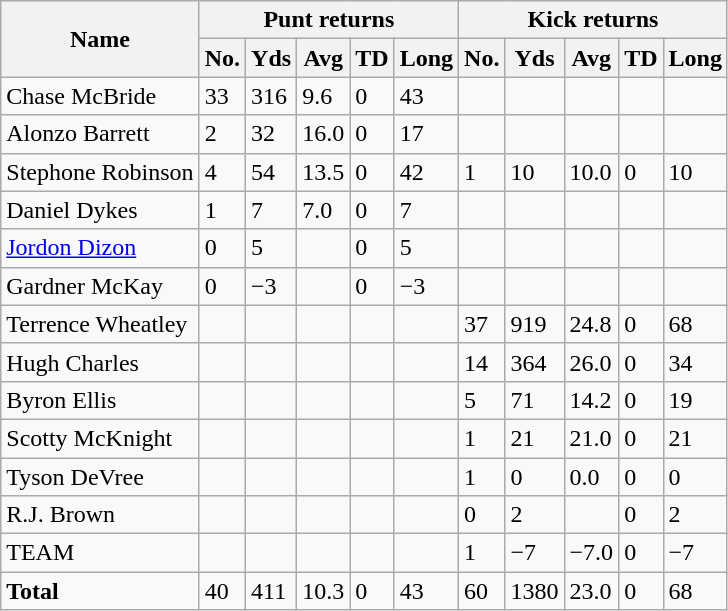<table class="wikitable" style="white-space:nowrap;">
<tr>
<th rowspan="2">Name</th>
<th colspan="5">Punt returns</th>
<th colspan="5">Kick returns</th>
</tr>
<tr>
<th>No.</th>
<th>Yds</th>
<th>Avg</th>
<th>TD</th>
<th>Long</th>
<th>No.</th>
<th>Yds</th>
<th>Avg</th>
<th>TD</th>
<th>Long</th>
</tr>
<tr>
<td>Chase McBride</td>
<td>33</td>
<td>316</td>
<td>9.6</td>
<td>0</td>
<td>43</td>
<td></td>
<td></td>
<td></td>
<td></td>
<td></td>
</tr>
<tr>
<td>Alonzo Barrett</td>
<td>2</td>
<td>32</td>
<td>16.0</td>
<td>0</td>
<td>17</td>
<td></td>
<td></td>
<td></td>
<td></td>
<td></td>
</tr>
<tr>
<td>Stephone Robinson</td>
<td>4</td>
<td>54</td>
<td>13.5</td>
<td>0</td>
<td>42</td>
<td>1</td>
<td>10</td>
<td>10.0</td>
<td>0</td>
<td>10</td>
</tr>
<tr>
<td>Daniel Dykes</td>
<td>1</td>
<td>7</td>
<td>7.0</td>
<td>0</td>
<td>7</td>
<td></td>
<td></td>
<td></td>
<td></td>
<td></td>
</tr>
<tr>
<td><a href='#'>Jordon Dizon</a></td>
<td>0</td>
<td>5</td>
<td></td>
<td>0</td>
<td>5</td>
<td></td>
<td></td>
<td></td>
<td></td>
<td></td>
</tr>
<tr>
<td>Gardner McKay</td>
<td>0</td>
<td>−3</td>
<td></td>
<td>0</td>
<td>−3</td>
<td></td>
<td></td>
<td></td>
<td></td>
<td></td>
</tr>
<tr>
<td>Terrence Wheatley</td>
<td></td>
<td></td>
<td></td>
<td></td>
<td></td>
<td>37</td>
<td>919</td>
<td>24.8</td>
<td>0</td>
<td>68</td>
</tr>
<tr>
<td>Hugh Charles</td>
<td></td>
<td></td>
<td></td>
<td></td>
<td></td>
<td>14</td>
<td>364</td>
<td>26.0</td>
<td>0</td>
<td>34</td>
</tr>
<tr>
<td>Byron Ellis</td>
<td></td>
<td></td>
<td></td>
<td></td>
<td></td>
<td>5</td>
<td>71</td>
<td>14.2</td>
<td>0</td>
<td>19</td>
</tr>
<tr>
<td>Scotty McKnight</td>
<td></td>
<td></td>
<td></td>
<td></td>
<td></td>
<td>1</td>
<td>21</td>
<td>21.0</td>
<td>0</td>
<td>21</td>
</tr>
<tr>
<td>Tyson DeVree</td>
<td></td>
<td></td>
<td></td>
<td></td>
<td></td>
<td>1</td>
<td>0</td>
<td>0.0</td>
<td>0</td>
<td>0</td>
</tr>
<tr>
<td>R.J. Brown</td>
<td></td>
<td></td>
<td></td>
<td></td>
<td></td>
<td>0</td>
<td>2</td>
<td></td>
<td>0</td>
<td>2</td>
</tr>
<tr>
<td>TEAM</td>
<td></td>
<td></td>
<td></td>
<td></td>
<td></td>
<td>1</td>
<td>−7</td>
<td>−7.0</td>
<td>0</td>
<td>−7</td>
</tr>
<tr>
<td><strong>Total</strong></td>
<td>40</td>
<td>411</td>
<td>10.3</td>
<td>0</td>
<td>43</td>
<td>60</td>
<td>1380</td>
<td>23.0</td>
<td>0</td>
<td>68</td>
</tr>
</table>
